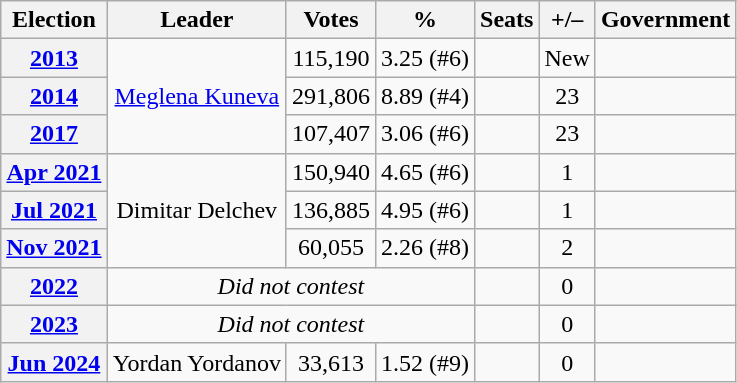<table class="wikitable" style="text-align:center">
<tr>
<th>Election</th>
<th>Leader</th>
<th>Votes</th>
<th>%</th>
<th>Seats</th>
<th>+/–</th>
<th>Government</th>
</tr>
<tr>
<th><a href='#'>2013</a></th>
<td rowspan=3><a href='#'>Meglena Kuneva</a></td>
<td>115,190</td>
<td>3.25 (#6)</td>
<td></td>
<td>New</td>
<td></td>
</tr>
<tr>
<th><a href='#'>2014</a></th>
<td>291,806</td>
<td>8.89 (#4)</td>
<td></td>
<td> 23</td>
<td></td>
</tr>
<tr>
<th><a href='#'>2017</a></th>
<td>107,407</td>
<td>3.06 (#6)</td>
<td></td>
<td> 23</td>
<td></td>
</tr>
<tr>
<th><a href='#'>Apr 2021</a></th>
<td rowspan=3>Dimitar Delchev</td>
<td>150,940</td>
<td>4.65 (#6)</td>
<td></td>
<td> 1</td>
<td></td>
</tr>
<tr>
<th><a href='#'>Jul 2021</a></th>
<td>136,885</td>
<td>4.95 (#6)</td>
<td></td>
<td> 1</td>
<td></td>
</tr>
<tr>
<th><a href='#'>Nov 2021</a></th>
<td>60,055</td>
<td>2.26 (#8)</td>
<td></td>
<td> 2</td>
<td></td>
</tr>
<tr>
<th><a href='#'>2022</a></th>
<td colspan=3><em>Did not contest</em></td>
<td></td>
<td> 0</td>
<td></td>
</tr>
<tr>
<th><a href='#'>2023</a></th>
<td colspan=3><em>Did not contest</em></td>
<td></td>
<td> 0</td>
<td></td>
</tr>
<tr>
<th><a href='#'>Jun 2024</a></th>
<td>Yordan Yordanov</td>
<td>33,613</td>
<td>1.52 (#9)</td>
<td></td>
<td> 0</td>
<td></td>
</tr>
</table>
